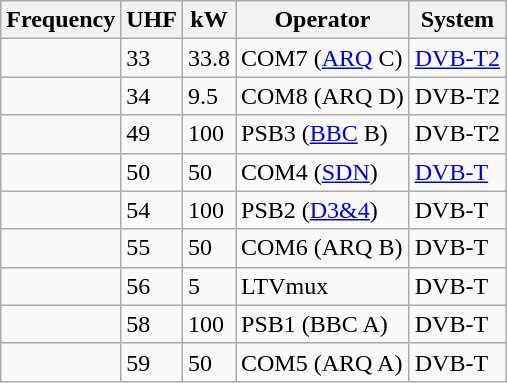<table class="wikitable sortable">
<tr>
<th>Frequency</th>
<th>UHF</th>
<th>kW</th>
<th>Operator</th>
<th>System</th>
</tr>
<tr>
<td></td>
<td>33</td>
<td>33.8</td>
<td>COM7 (<a href='#'>ARQ</a> C)</td>
<td><a href='#'>DVB-T2</a></td>
</tr>
<tr>
<td></td>
<td>34</td>
<td>9.5</td>
<td>COM8 (ARQ D)</td>
<td>DVB-T2</td>
</tr>
<tr>
<td></td>
<td>49</td>
<td>100</td>
<td>PSB3 (<a href='#'>BBC</a> B)</td>
<td>DVB-T2</td>
</tr>
<tr>
<td></td>
<td>50</td>
<td>50</td>
<td>COM4 (<a href='#'>SDN</a>)</td>
<td><a href='#'>DVB-T</a></td>
</tr>
<tr>
<td></td>
<td>54</td>
<td>100</td>
<td>PSB2 (<a href='#'>D3&4</a>)</td>
<td>DVB-T</td>
</tr>
<tr>
<td></td>
<td>55</td>
<td>50</td>
<td>COM6 (ARQ B)</td>
<td>DVB-T</td>
</tr>
<tr>
<td></td>
<td>56</td>
<td>5</td>
<td>LTVmux</td>
<td>DVB-T</td>
</tr>
<tr>
<td></td>
<td>58</td>
<td>100</td>
<td>PSB1 (BBC A)</td>
<td>DVB-T</td>
</tr>
<tr>
<td></td>
<td>59</td>
<td>50</td>
<td>COM5 (ARQ A)</td>
<td>DVB-T</td>
</tr>
</table>
